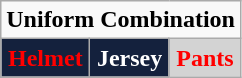<table class="wikitable"  style="display: inline-table;">
<tr>
<td align="center" Colspan="3"><strong>Uniform Combination</strong></td>
</tr>
<tr align="center">
<td style="background:#14213D; color:red"><strong>Helmet</strong></td>
<td style="background:#14213D; color:white"><strong>Jersey</strong></td>
<td style="background:lightgrey; color:red"><strong>Pants</strong></td>
</tr>
</table>
